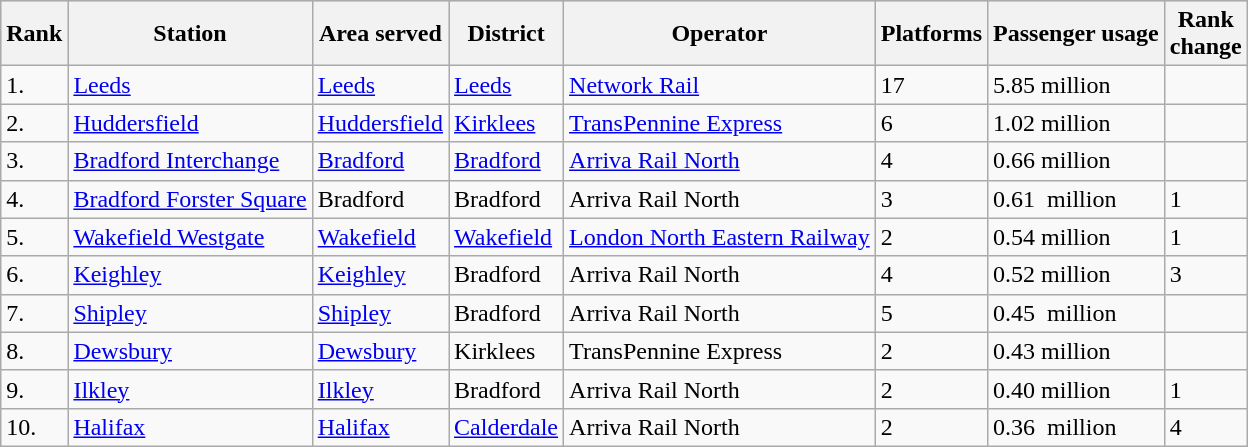<table class="wikitable sortable"  width= align=center>
<tr style="background:lightgrey;">
<th>Rank</th>
<th>Station</th>
<th>Area served</th>
<th>District</th>
<th>Operator</th>
<th>Platforms</th>
<th>Passenger usage</th>
<th>Rank<br>change</th>
</tr>
<tr>
<td>1.</td>
<td><a href='#'>Leeds</a></td>
<td><a href='#'>Leeds</a></td>
<td><a href='#'>Leeds</a></td>
<td><a href='#'>Network Rail</a></td>
<td>17</td>
<td>5.85 million</td>
<td></td>
</tr>
<tr>
<td>2.</td>
<td><a href='#'>Huddersfield</a></td>
<td><a href='#'>Huddersfield</a></td>
<td><a href='#'>Kirklees</a></td>
<td><a href='#'>TransPennine Express</a></td>
<td>6</td>
<td>1.02 million</td>
<td></td>
</tr>
<tr>
<td>3.</td>
<td><a href='#'>Bradford Interchange</a></td>
<td><a href='#'>Bradford</a></td>
<td><a href='#'>Bradford</a></td>
<td><a href='#'>Arriva Rail North</a></td>
<td>4</td>
<td>0.66 million</td>
<td></td>
</tr>
<tr>
<td>4.</td>
<td><a href='#'>Bradford Forster Square</a></td>
<td>Bradford</td>
<td>Bradford</td>
<td>Arriva Rail North</td>
<td>3</td>
<td>0.61  million</td>
<td>1</td>
</tr>
<tr>
<td>5.</td>
<td><a href='#'>Wakefield Westgate</a></td>
<td><a href='#'>Wakefield</a></td>
<td><a href='#'>Wakefield</a></td>
<td><a href='#'>London North Eastern Railway</a></td>
<td>2</td>
<td>0.54 million</td>
<td>1</td>
</tr>
<tr>
<td>6.</td>
<td><a href='#'>Keighley</a></td>
<td><a href='#'>Keighley</a></td>
<td>Bradford</td>
<td>Arriva Rail North</td>
<td>4</td>
<td>0.52 million</td>
<td>3</td>
</tr>
<tr>
<td>7.</td>
<td><a href='#'>Shipley</a></td>
<td><a href='#'>Shipley</a></td>
<td>Bradford</td>
<td>Arriva Rail North</td>
<td>5</td>
<td>0.45  million</td>
<td></td>
</tr>
<tr>
<td>8.</td>
<td><a href='#'>Dewsbury</a></td>
<td><a href='#'>Dewsbury</a></td>
<td>Kirklees</td>
<td>TransPennine Express</td>
<td>2</td>
<td>0.43 million</td>
<td></td>
</tr>
<tr>
<td>9.</td>
<td><a href='#'>Ilkley</a></td>
<td><a href='#'>Ilkley</a></td>
<td>Bradford</td>
<td>Arriva Rail North</td>
<td>2</td>
<td>0.40 million</td>
<td>1</td>
</tr>
<tr>
<td>10.</td>
<td><a href='#'>Halifax</a></td>
<td><a href='#'>Halifax</a></td>
<td><a href='#'>Calderdale</a></td>
<td>Arriva Rail North</td>
<td>2</td>
<td>0.36  million</td>
<td>4</td>
</tr>
</table>
